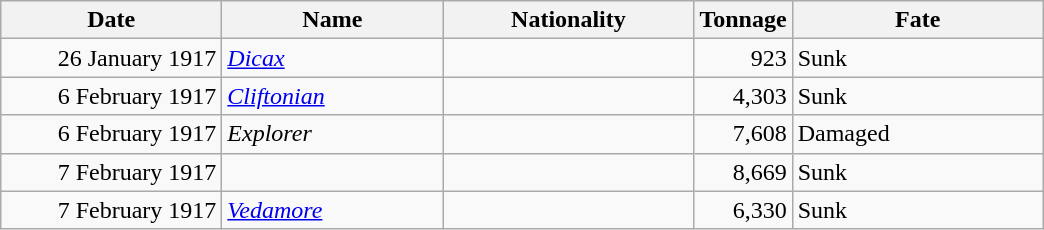<table class="wikitable sortable">
<tr>
<th width="140px">Date</th>
<th width="140px">Name</th>
<th width="160px">Nationality</th>
<th width="25px">Tonnage</th>
<th width="160px">Fate</th>
</tr>
<tr>
<td align="right">26 January 1917</td>
<td align="left"><a href='#'><em>Dicax</em></a></td>
<td align="left"></td>
<td align="right">923</td>
<td align="left">Sunk</td>
</tr>
<tr>
<td align="right">6 February 1917</td>
<td align="left"><a href='#'><em>Cliftonian</em></a></td>
<td align="left"></td>
<td align="right">4,303</td>
<td align="left">Sunk</td>
</tr>
<tr>
<td align="right">6 February 1917</td>
<td align="left"><em>Explorer</em></td>
<td align="left"></td>
<td align="right">7,608</td>
<td align="left">Damaged</td>
</tr>
<tr>
<td align="right">7 February 1917</td>
<td align="left"></td>
<td align="left"></td>
<td align="right">8,669</td>
<td align="left">Sunk</td>
</tr>
<tr>
<td align="right">7 February 1917</td>
<td align="left"><a href='#'><em>Vedamore</em></a></td>
<td align="left"></td>
<td align="right">6,330</td>
<td align="left">Sunk</td>
</tr>
</table>
